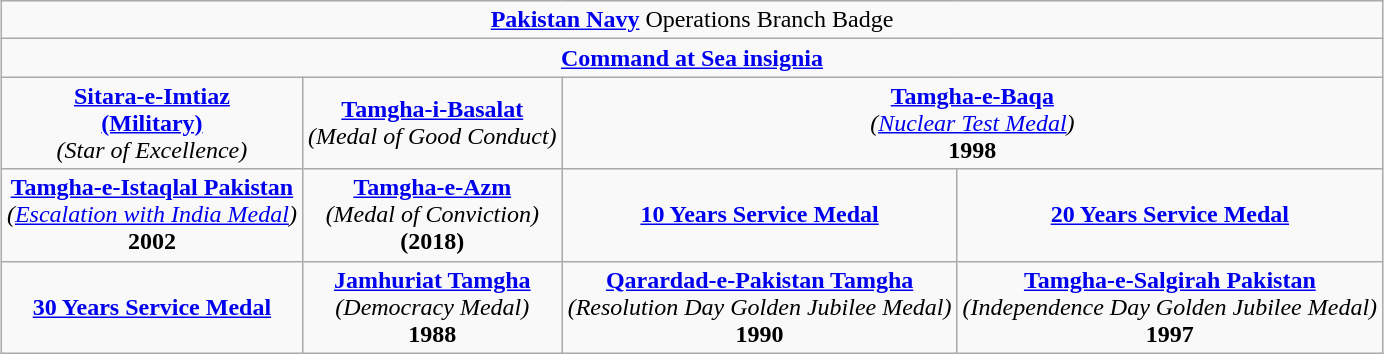<table class="wikitable" style="margin:1em auto; text-align:center;">
<tr>
<td colspan="4"><strong><a href='#'>Pakistan Navy</a></strong> Operations Branch Badge</td>
</tr>
<tr>
<td colspan="4"><strong><a href='#'>Command at Sea insignia</a></strong></td>
</tr>
<tr>
<td><strong><a href='#'>Sitara-e-Imtiaz</a></strong><br><strong><a href='#'>(Military)</a></strong><br><em>(Star of Excellence)</em></td>
<td><strong><a href='#'>Tamgha-i-Basalat</a></strong><br><em>(Medal of Good Conduct)</em></td>
<td colspan="2"><strong><a href='#'>Tamgha-e-Baqa</a></strong><br><em>(<a href='#'>Nuclear Test Medal</a>)</em><br><strong>1998</strong></td>
</tr>
<tr>
<td><strong><a href='#'>Tamgha-e-Istaqlal Pakistan</a></strong><br><em>(<a href='#'>Escalation with India Medal</a>)</em><br><strong>2002</strong></td>
<td><strong><a href='#'>Tamgha-e-Azm</a></strong><br><em>(Medal of Conviction)</em><br><strong>(2018)</strong></td>
<td><strong><a href='#'>10 Years Service Medal</a></strong></td>
<td><strong><a href='#'>20 Years Service Medal</a></strong></td>
</tr>
<tr>
<td><strong><a href='#'>30 Years Service Medal</a></strong></td>
<td><strong><a href='#'>Jamhuriat Tamgha</a></strong><br><em>(Democracy Medal)</em><br><strong>1988</strong></td>
<td><strong><a href='#'>Qarardad-e-Pakistan Tamgha</a></strong><br><em>(Resolution Day</em> <em>Golden Jubilee Medal)</em><br><strong>1990</strong></td>
<td><strong><a href='#'>Tamgha-e-Salgirah Pakistan</a></strong><br><em>(Independence Day</em> <em>Golden Jubilee Medal)</em><br><strong>1997</strong></td>
</tr>
</table>
